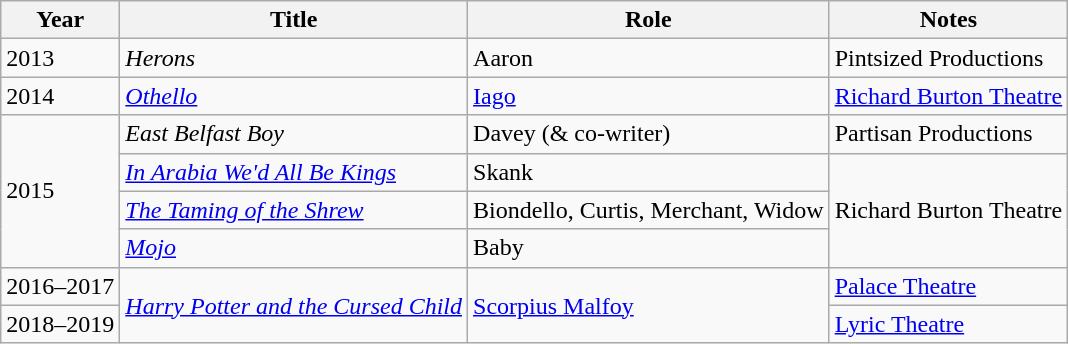<table class="wikitable sortable">
<tr>
<th>Year</th>
<th>Title</th>
<th>Role</th>
<th class="unsortable">Notes</th>
</tr>
<tr>
<td>2013</td>
<td><em>Herons</em></td>
<td>Aaron</td>
<td>Pintsized Productions</td>
</tr>
<tr>
<td>2014</td>
<td><em><a href='#'>Othello</a></em></td>
<td><a href='#'>Iago</a></td>
<td><a href='#'>Richard Burton Theatre</a></td>
</tr>
<tr>
<td rowspan="4">2015</td>
<td><em>East Belfast Boy</em></td>
<td>Davey (& co-writer)</td>
<td>Partisan Productions</td>
</tr>
<tr>
<td><em><a href='#'>In Arabia We'd All Be Kings</a></em></td>
<td>Skank</td>
<td rowspan="3">Richard Burton Theatre</td>
</tr>
<tr>
<td><em><a href='#'>The Taming of the Shrew</a></em></td>
<td>Biondello, Curtis, Merchant, Widow</td>
</tr>
<tr>
<td><a href='#'><em>Mojo</em></a></td>
<td>Baby</td>
</tr>
<tr>
<td>2016–2017</td>
<td rowspan=2><em><a href='#'>Harry Potter and the Cursed Child</a></em></td>
<td rowspan=2><a href='#'>Scorpius Malfoy</a></td>
<td><a href='#'>Palace Theatre</a></td>
</tr>
<tr>
<td>2018–2019</td>
<td><a href='#'>Lyric Theatre</a></td>
</tr>
</table>
